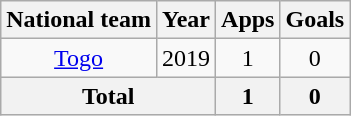<table class="wikitable" style="text-align:center">
<tr>
<th>National team</th>
<th>Year</th>
<th>Apps</th>
<th>Goals</th>
</tr>
<tr>
<td><a href='#'>Togo</a></td>
<td>2019</td>
<td>1</td>
<td>0</td>
</tr>
<tr>
<th colspan=2>Total</th>
<th>1</th>
<th>0</th>
</tr>
</table>
